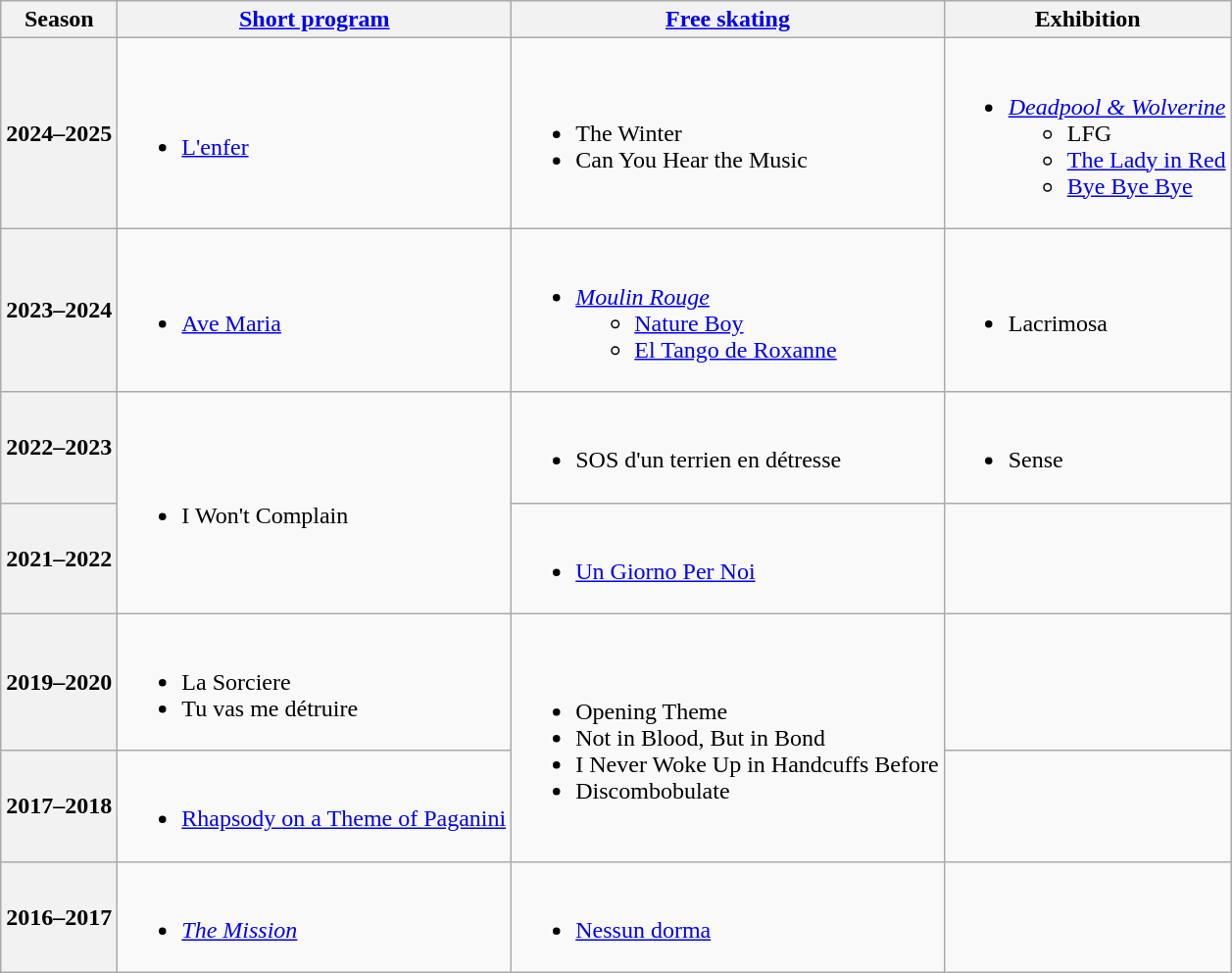<table class="wikitable">
<tr>
<th>Season</th>
<th><a href='#'>Short program</a></th>
<th><a href='#'>Free skating</a></th>
<th>Exhibition</th>
</tr>
<tr>
<th>2024–2025<br> </th>
<td><br><ul><li><a href='#'>L'enfer</a><br></li></ul></td>
<td><br><ul><li>The Winter <br> </li><li>Can You Hear the Music <br></li></ul></td>
<td><br><ul><li><em><a href='#'>Deadpool & Wolverine</a></em><ul><li>LFG <br> </li><li><a href='#'>The Lady in Red</a> <br></li><li><a href='#'>Bye Bye Bye</a> <br> </li></ul></li></ul></td>
</tr>
<tr>
<th>2023–2024<br></th>
<td><br><ul><li><a href='#'>Ave Maria</a><br></li></ul></td>
<td><br><ul><li><em><a href='#'>Moulin Rouge</a></em><ul><li><a href='#'>Nature Boy</a><br></li><li><a href='#'>El Tango de Roxanne</a> <br></li></ul></li></ul></td>
<td><br><ul><li>Lacrimosa <br></li></ul></td>
</tr>
<tr>
<th>2022–2023<br></th>
<td rowspan=2><br><ul><li>I Won't Complain<br></li></ul></td>
<td><br><ul><li>SOS d'un terrien en détresse <br></li></ul></td>
<td><br><ul><li>Sense <br></li></ul></td>
</tr>
<tr>
<th>2021–2022<br></th>
<td><br><ul><li><a href='#'>Un Giorno Per Noi</a><br></li></ul></td>
<td></td>
</tr>
<tr>
<th>2019–2020<br></th>
<td><br><ul><li>La Sorciere</li><li>Tu vas me détruire<br></li></ul></td>
<td rowspan="2"><br><ul><li>Opening Theme</li><li>Not in Blood, But in Bond</li><li>I Never Woke Up in Handcuffs Before</li><li>Discombobulate<br></li></ul></td>
<td></td>
</tr>
<tr>
<th>2017–2018<br></th>
<td><br><ul><li><a href='#'>Rhapsody on a Theme of Paganini</a><br></li></ul></td>
<td></td>
</tr>
<tr>
<th>2016–2017<br></th>
<td><br><ul><li><em><a href='#'>The Mission</a></em><br></li></ul></td>
<td><br><ul><li><a href='#'>Nessun dorma</a><br></li></ul></td>
<td></td>
</tr>
</table>
